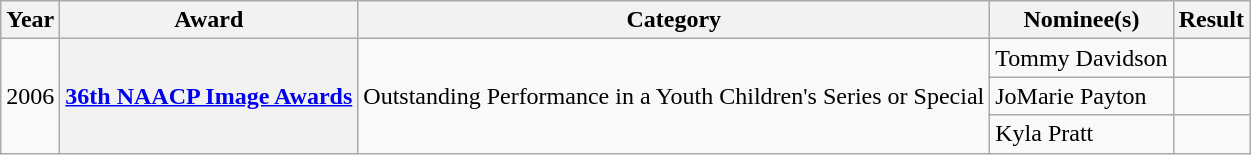<table class="wikitable sortable plainrowheaders">
<tr>
<th scope="col">Year</th>
<th scope="col">Award</th>
<th scope="col">Category</th>
<th scope="col">Nominee(s)</th>
<th scope="col">Result</th>
</tr>
<tr>
<td rowspan="3">2006</td>
<th scope="row" rowspan="3"><a href='#'>36th NAACP Image Awards</a></th>
<td rowspan="3">Outstanding Performance in a Youth Children's Series or Special</td>
<td>Tommy Davidson</td>
<td></td>
</tr>
<tr>
<td>JoMarie Payton</td>
<td></td>
</tr>
<tr>
<td>Kyla Pratt</td>
<td></td>
</tr>
</table>
